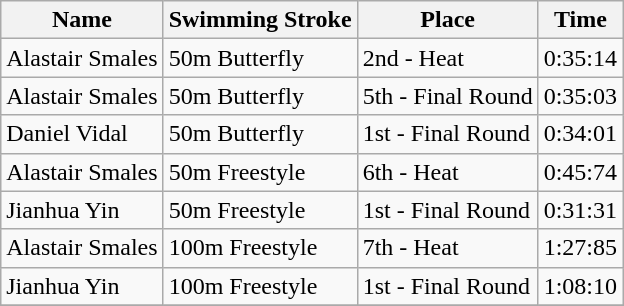<table class="wikitable">
<tr>
<th>Name</th>
<th>Swimming Stroke</th>
<th>Place</th>
<th>Time</th>
</tr>
<tr>
<td>Alastair Smales</td>
<td>50m Butterfly</td>
<td>2nd - Heat</td>
<td>0:35:14</td>
</tr>
<tr>
<td>Alastair Smales</td>
<td>50m Butterfly</td>
<td>5th - Final Round</td>
<td>0:35:03</td>
</tr>
<tr>
<td>Daniel Vidal</td>
<td>50m Butterfly</td>
<td>1st - Final Round</td>
<td>0:34:01</td>
</tr>
<tr>
<td>Alastair Smales</td>
<td>50m Freestyle</td>
<td>6th - Heat</td>
<td>0:45:74</td>
</tr>
<tr>
<td>Jianhua Yin</td>
<td>50m Freestyle</td>
<td>1st - Final Round</td>
<td>0:31:31</td>
</tr>
<tr>
<td>Alastair Smales</td>
<td>100m Freestyle</td>
<td>7th - Heat</td>
<td>1:27:85</td>
</tr>
<tr>
<td>Jianhua Yin</td>
<td>100m Freestyle</td>
<td>1st - Final Round</td>
<td>1:08:10</td>
</tr>
<tr>
</tr>
</table>
